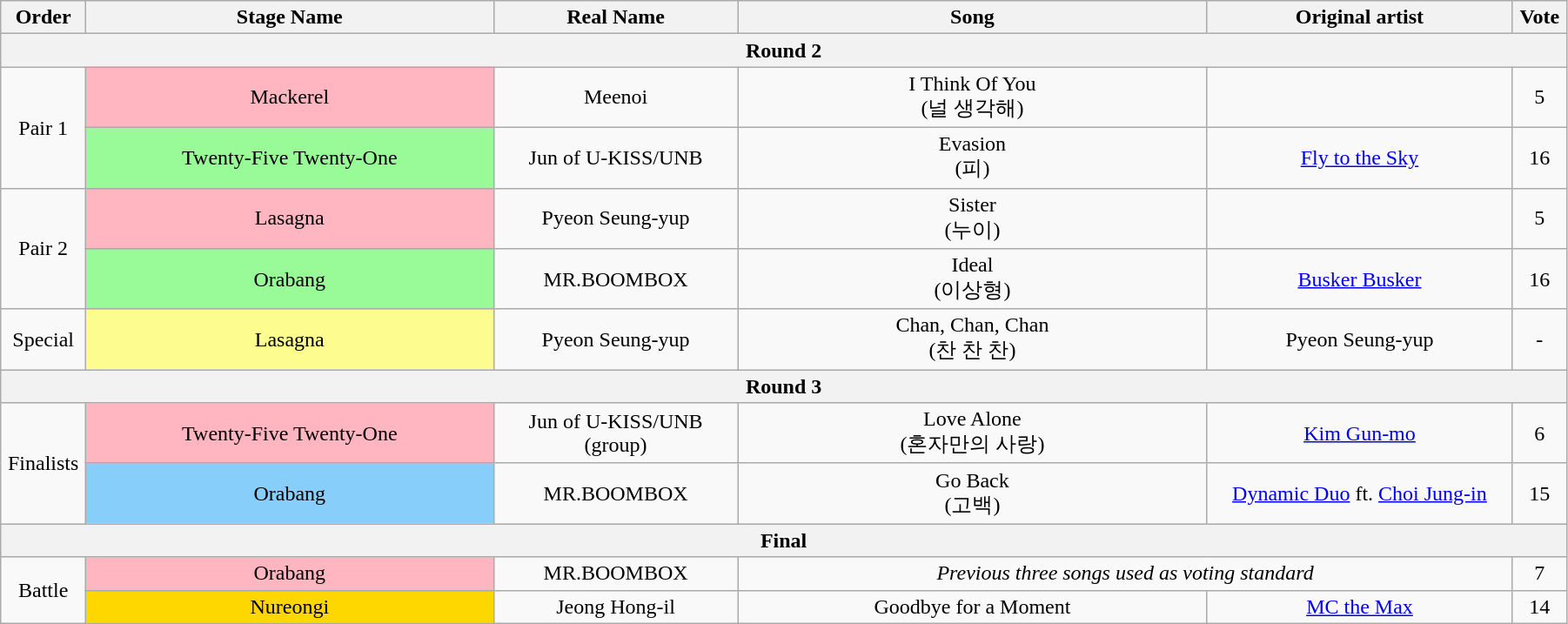<table class="wikitable" style="text-align:center; width:95%;">
<tr>
<th style="width:1%;">Order</th>
<th style="width:20%;">Stage Name</th>
<th style="width:12%;">Real Name</th>
<th style="width:23%;">Song</th>
<th style="width:15%;">Original artist</th>
<th style="width:1%;">Vote</th>
</tr>
<tr>
<th colspan=6>Round 2</th>
</tr>
<tr>
<td rowspan=2>Pair 1</td>
<td bgcolor="lightpink">Mackerel</td>
<td>Meenoi</td>
<td>I Think Of You<br>(널 생각해)</td>
<td></td>
<td>5</td>
</tr>
<tr>
<td bgcolor="palegreen">Twenty-Five Twenty-One</td>
<td>Jun of U-KISS/UNB</td>
<td>Evasion<br>(피)</td>
<td><a href='#'>Fly to the Sky</a></td>
<td>16</td>
</tr>
<tr>
<td rowspan=2>Pair 2</td>
<td bgcolor="lightpink">Lasagna</td>
<td>Pyeon Seung-yup</td>
<td>Sister<br>(누이)</td>
<td></td>
<td>5</td>
</tr>
<tr>
<td bgcolor="palegreen">Orabang</td>
<td>MR.BOOMBOX</td>
<td>Ideal<br>(이상형)</td>
<td><a href='#'>Busker Busker</a></td>
<td>16</td>
</tr>
<tr>
<td>Special</td>
<td bgcolor="FDFC8F">Lasagna</td>
<td>Pyeon Seung-yup</td>
<td>Chan, Chan, Chan<br>(찬 찬 찬)</td>
<td>Pyeon Seung-yup</td>
<td>-</td>
</tr>
<tr>
<th colspan=6>Round 3</th>
</tr>
<tr>
<td rowspan=2>Finalists</td>
<td bgcolor="lightpink">Twenty-Five Twenty-One</td>
<td>Jun of U-KISS/UNB (group)</td>
<td>Love Alone<br>(혼자만의 사랑)</td>
<td><a href='#'>Kim Gun-mo</a></td>
<td>6</td>
</tr>
<tr>
<td bgcolor="lightskyblue">Orabang</td>
<td>MR.BOOMBOX</td>
<td>Go Back<br>(고백)</td>
<td><a href='#'>Dynamic Duo</a> ft. <a href='#'>Choi Jung-in</a></td>
<td>15</td>
</tr>
<tr>
<th colspan=6>Final</th>
</tr>
<tr>
<td rowspan=2>Battle</td>
<td bgcolor="lightpink">Orabang</td>
<td>MR.BOOMBOX</td>
<td colspan=2><em>Previous three songs used as voting standard</em></td>
<td>7</td>
</tr>
<tr>
<td bgcolor="gold">Nureongi</td>
<td>Jeong Hong-il</td>
<td>Goodbye for a Moment<br></td>
<td><a href='#'>MC the Max</a></td>
<td>14</td>
</tr>
</table>
